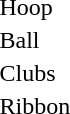<table>
<tr>
<td>Hoop<br></td>
<td></td>
<td></td>
<td></td>
</tr>
<tr>
<td>Ball<br></td>
<td></td>
<td></td>
<td></td>
</tr>
<tr>
<td>Clubs<br></td>
<td></td>
<td></td>
<td></td>
</tr>
<tr>
<td>Ribbon<br></td>
<td></td>
<td></td>
<td></td>
</tr>
</table>
